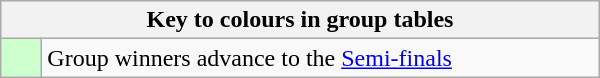<table class="wikitable" style="text-align: center; width: 400px;">
<tr>
<th colspan=2>Key to colours in group tables</th>
</tr>
<tr>
<td bgcolor=#ccffcc style="width: 20px;"></td>
<td align=left>Group winners advance to the <a href='#'>Semi-finals</a></td>
</tr>
</table>
